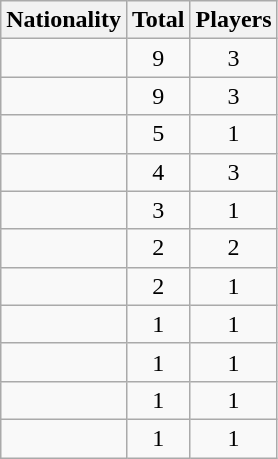<table class="wikitable sortable">
<tr>
<th>Nationality</th>
<th>Total</th>
<th>Players</th>
</tr>
<tr>
<td></td>
<td align="center">9</td>
<td align="center">3</td>
</tr>
<tr>
<td></td>
<td align="center">9</td>
<td align="center">3</td>
</tr>
<tr>
<td></td>
<td align="center">5</td>
<td align="center">1</td>
</tr>
<tr>
<td></td>
<td align="center">4</td>
<td align="center">3</td>
</tr>
<tr>
<td></td>
<td align="center">3</td>
<td align="center">1</td>
</tr>
<tr>
<td></td>
<td align="center">2</td>
<td align="center">2</td>
</tr>
<tr>
<td></td>
<td align="center">2</td>
<td align="center">1</td>
</tr>
<tr>
<td></td>
<td align="center">1</td>
<td align="center">1</td>
</tr>
<tr>
<td></td>
<td align="center">1</td>
<td align="center">1</td>
</tr>
<tr>
<td></td>
<td align="center">1</td>
<td align="center">1</td>
</tr>
<tr>
<td></td>
<td align="center">1</td>
<td align="center">1</td>
</tr>
</table>
